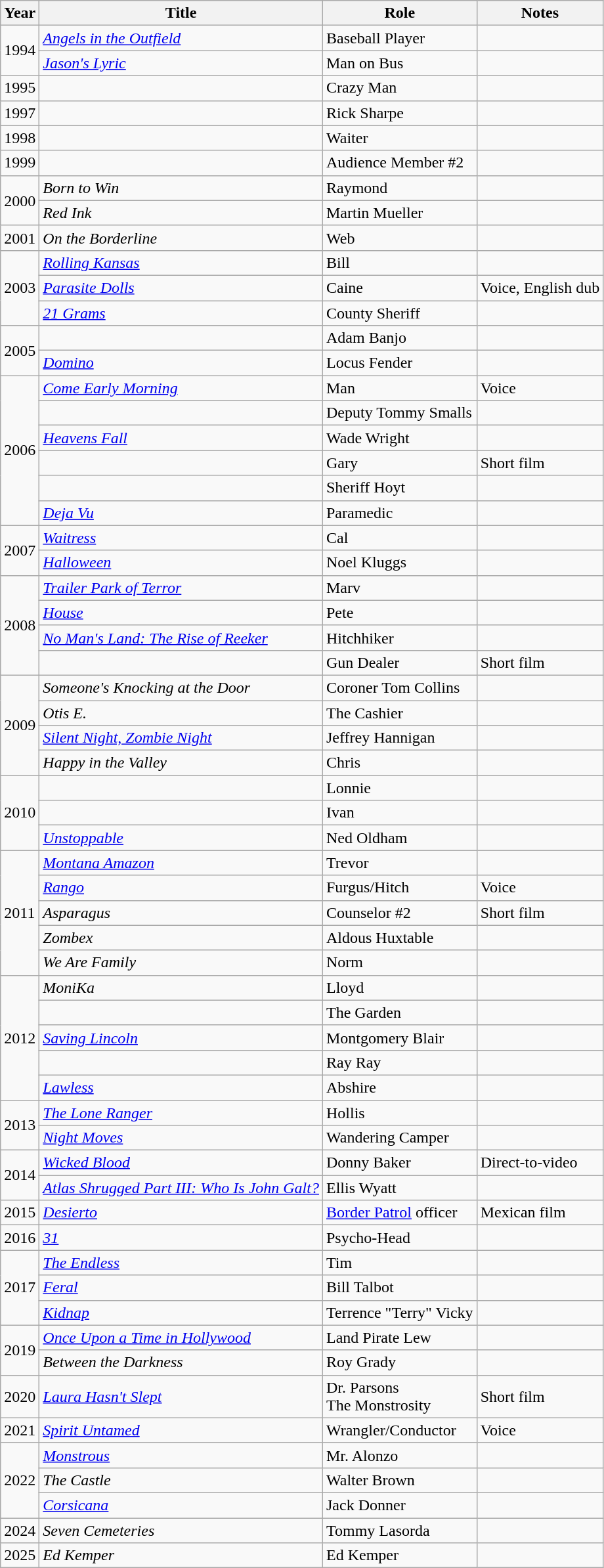<table class="wikitable sortable">
<tr>
<th>Year</th>
<th>Title</th>
<th>Role</th>
<th class="unsortable">Notes</th>
</tr>
<tr>
<td rowspan=2>1994</td>
<td><em><a href='#'>Angels in the Outfield</a></em></td>
<td>Baseball Player</td>
<td></td>
</tr>
<tr>
<td><em><a href='#'>Jason's Lyric</a></em></td>
<td>Man on Bus</td>
<td></td>
</tr>
<tr>
<td>1995</td>
<td><em></em></td>
<td>Crazy Man</td>
<td></td>
</tr>
<tr>
<td>1997</td>
<td><em></em></td>
<td>Rick Sharpe</td>
<td></td>
</tr>
<tr>
<td>1998</td>
<td><em></em></td>
<td>Waiter</td>
<td></td>
</tr>
<tr>
<td>1999</td>
<td><em></em></td>
<td>Audience Member #2</td>
<td></td>
</tr>
<tr>
<td rowspan=2>2000</td>
<td><em>Born to Win</em></td>
<td>Raymond</td>
<td></td>
</tr>
<tr>
<td><em>Red Ink</em></td>
<td>Martin Mueller</td>
<td></td>
</tr>
<tr>
<td>2001</td>
<td><em>On the Borderline</em></td>
<td>Web</td>
<td></td>
</tr>
<tr>
<td rowspan=3>2003</td>
<td><em><a href='#'>Rolling Kansas</a></em></td>
<td>Bill</td>
<td></td>
</tr>
<tr>
<td><em><a href='#'>Parasite Dolls</a></em></td>
<td>Caine</td>
<td>Voice, English dub</td>
</tr>
<tr>
<td><em><a href='#'>21 Grams</a></em></td>
<td>County Sheriff</td>
<td></td>
</tr>
<tr>
<td rowspan=2>2005</td>
<td><em></em></td>
<td>Adam Banjo</td>
<td></td>
</tr>
<tr>
<td><em><a href='#'>Domino</a></em></td>
<td>Locus Fender</td>
<td></td>
</tr>
<tr>
<td rowspan=6>2006</td>
<td><em><a href='#'>Come Early Morning</a></em></td>
<td>Man</td>
<td>Voice</td>
</tr>
<tr>
<td><em></em></td>
<td>Deputy Tommy Smalls</td>
<td></td>
</tr>
<tr>
<td><em><a href='#'>Heavens Fall</a></em></td>
<td>Wade Wright</td>
<td></td>
</tr>
<tr>
<td><em></em></td>
<td>Gary</td>
<td>Short film</td>
</tr>
<tr>
<td><em></em></td>
<td>Sheriff Hoyt</td>
<td></td>
</tr>
<tr>
<td><em><a href='#'>Deja Vu</a></em></td>
<td>Paramedic</td>
<td></td>
</tr>
<tr>
<td rowspan=2>2007</td>
<td><em><a href='#'>Waitress</a></em></td>
<td>Cal</td>
<td></td>
</tr>
<tr>
<td><em><a href='#'>Halloween</a></em></td>
<td>Noel Kluggs</td>
<td></td>
</tr>
<tr>
<td rowspan=4>2008</td>
<td><em><a href='#'>Trailer Park of Terror</a></em></td>
<td>Marv</td>
<td></td>
</tr>
<tr>
<td><em><a href='#'>House</a></em></td>
<td>Pete</td>
<td></td>
</tr>
<tr>
<td><em><a href='#'>No Man's Land: The Rise of Reeker</a></em></td>
<td>Hitchhiker</td>
<td></td>
</tr>
<tr>
<td><em></em></td>
<td>Gun Dealer</td>
<td>Short film</td>
</tr>
<tr>
<td rowspan=4>2009</td>
<td><em>Someone's Knocking at the Door</em></td>
<td>Coroner Tom Collins</td>
<td></td>
</tr>
<tr>
<td><em>Otis E.</em></td>
<td>The Cashier</td>
<td></td>
</tr>
<tr>
<td><em><a href='#'>Silent Night, Zombie Night</a></em></td>
<td>Jeffrey Hannigan</td>
<td></td>
</tr>
<tr>
<td><em>Happy in the Valley</em></td>
<td>Chris</td>
<td></td>
</tr>
<tr>
<td rowspan=3>2010</td>
<td><em></em></td>
<td>Lonnie</td>
<td></td>
</tr>
<tr>
<td><em></em></td>
<td>Ivan</td>
<td></td>
</tr>
<tr>
<td><em><a href='#'>Unstoppable</a></em></td>
<td>Ned Oldham</td>
<td></td>
</tr>
<tr>
<td rowspan=5>2011</td>
<td><em><a href='#'>Montana Amazon</a></em></td>
<td>Trevor</td>
<td></td>
</tr>
<tr>
<td><em><a href='#'>Rango</a></em></td>
<td>Furgus/Hitch</td>
<td>Voice</td>
</tr>
<tr>
<td><em>Asparagus</em></td>
<td>Counselor #2</td>
<td>Short film</td>
</tr>
<tr>
<td><em>Zombex</em></td>
<td>Aldous Huxtable</td>
<td></td>
</tr>
<tr>
<td><em>We Are Family</em></td>
<td>Norm</td>
<td></td>
</tr>
<tr>
<td rowspan=5>2012</td>
<td><em>MoniKa</em></td>
<td>Lloyd</td>
<td></td>
</tr>
<tr>
<td><em></em></td>
<td>The Garden</td>
<td></td>
</tr>
<tr>
<td><em><a href='#'>Saving Lincoln</a></em></td>
<td>Montgomery Blair</td>
<td></td>
</tr>
<tr>
<td><em></em></td>
<td>Ray Ray</td>
<td></td>
</tr>
<tr>
<td><em><a href='#'>Lawless</a></em></td>
<td>Abshire</td>
<td></td>
</tr>
<tr>
<td rowspan=2>2013</td>
<td><a href='#'><em>The Lone Ranger</em></a></td>
<td>Hollis</td>
<td></td>
</tr>
<tr>
<td><em><a href='#'>Night Moves</a></em></td>
<td>Wandering Camper</td>
<td></td>
</tr>
<tr>
<td rowspan=2>2014</td>
<td><em><a href='#'>Wicked Blood</a></em></td>
<td>Donny Baker</td>
<td>Direct-to-video</td>
</tr>
<tr>
<td><em><a href='#'>Atlas Shrugged Part III: Who Is John Galt?</a></em></td>
<td>Ellis Wyatt</td>
<td></td>
</tr>
<tr>
<td>2015</td>
<td><em><a href='#'>Desierto</a></em></td>
<td><a href='#'>Border Patrol</a> officer</td>
<td>Mexican film</td>
</tr>
<tr>
<td>2016</td>
<td><em><a href='#'>31</a></em></td>
<td>Psycho-Head</td>
<td></td>
</tr>
<tr>
<td rowspan=3>2017</td>
<td><em><a href='#'>The Endless</a></em></td>
<td>Tim</td>
<td></td>
</tr>
<tr>
<td><a href='#'><em>Feral</em></a></td>
<td>Bill Talbot</td>
<td></td>
</tr>
<tr>
<td><em><a href='#'>Kidnap</a></em></td>
<td>Terrence "Terry" Vicky</td>
<td></td>
</tr>
<tr>
<td rowspan=2>2019</td>
<td><em><a href='#'>Once Upon a Time in Hollywood</a></em></td>
<td>Land Pirate Lew</td>
<td></td>
</tr>
<tr>
<td><em>Between the Darkness</em></td>
<td>Roy Grady</td>
<td></td>
</tr>
<tr>
<td>2020</td>
<td><em><a href='#'>Laura Hasn't Slept</a></em></td>
<td>Dr. Parsons<br>The Monstrosity</td>
<td>Short film</td>
</tr>
<tr>
<td>2021</td>
<td><em><a href='#'>Spirit Untamed</a></em></td>
<td>Wrangler/Conductor</td>
<td>Voice</td>
</tr>
<tr>
<td rowspan=3>2022</td>
<td><em><a href='#'>Monstrous</a></em></td>
<td>Mr. Alonzo</td>
<td></td>
</tr>
<tr>
<td><em>The Castle</em></td>
<td>Walter Brown</td>
<td></td>
</tr>
<tr>
<td><em><a href='#'>Corsicana</a></em></td>
<td>Jack Donner</td>
<td></td>
</tr>
<tr>
<td>2024</td>
<td><em>Seven Cemeteries</em></td>
<td>Tommy Lasorda</td>
<td></td>
</tr>
<tr>
<td>2025</td>
<td><em>Ed Kemper</em></td>
<td>Ed Kemper</td>
<td></td>
</tr>
</table>
